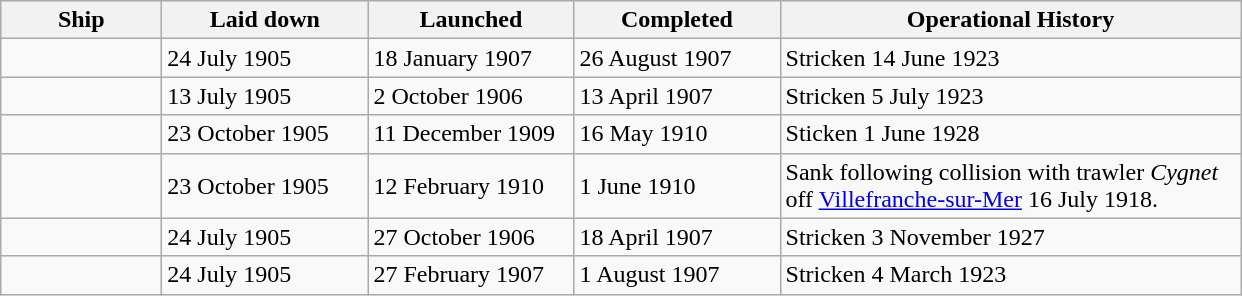<table class="wikitable">
<tr>
<th scope="col" width="100px">Ship</th>
<th scope="col" width="130px">Laid down</th>
<th scope="col" width="130px">Launched</th>
<th scope="col" width="130px">Completed</th>
<th scope="col" width="300px">Operational History</th>
</tr>
<tr>
<td></td>
<td>24 July 1905</td>
<td>18 January 1907</td>
<td>26 August 1907</td>
<td>Stricken 14 June 1923</td>
</tr>
<tr>
<td></td>
<td>13 July 1905</td>
<td>2 October 1906</td>
<td>13 April 1907</td>
<td>Stricken 5 July 1923</td>
</tr>
<tr>
<td></td>
<td>23 October 1905</td>
<td>11 December 1909</td>
<td>16 May 1910</td>
<td>Sticken 1 June 1928</td>
</tr>
<tr>
<td></td>
<td>23 October 1905</td>
<td>12 February 1910</td>
<td>1 June 1910</td>
<td>Sank following collision with trawler <em>Cygnet</em> off <a href='#'>Villefranche-sur-Mer</a> 16 July 1918.</td>
</tr>
<tr>
<td></td>
<td>24 July 1905</td>
<td>27 October 1906</td>
<td>18 April 1907</td>
<td>Stricken 3 November 1927</td>
</tr>
<tr>
<td></td>
<td>24 July 1905</td>
<td>27 February 1907</td>
<td>1 August 1907</td>
<td>Stricken 4 March 1923</td>
</tr>
</table>
